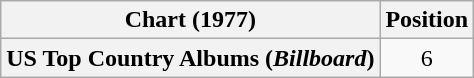<table class="wikitable plainrowheaders" style="text-align:center">
<tr>
<th scope="col">Chart (1977)</th>
<th scope="col">Position</th>
</tr>
<tr>
<th scope="row">US Top Country Albums (<em>Billboard</em>)</th>
<td>6</td>
</tr>
</table>
